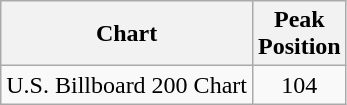<table class="wikitable" style="text-align:center;">
<tr>
<th>Chart</th>
<th>Peak<br>Position</th>
</tr>
<tr>
<td align="left">U.S. Billboard 200 Chart</td>
<td>104</td>
</tr>
</table>
